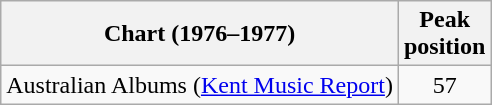<table class="wikitable">
<tr>
<th>Chart (1976–1977)</th>
<th>Peak<br>position</th>
</tr>
<tr>
<td>Australian Albums (<a href='#'>Kent Music Report</a>)</td>
<td align="center">57</td>
</tr>
</table>
